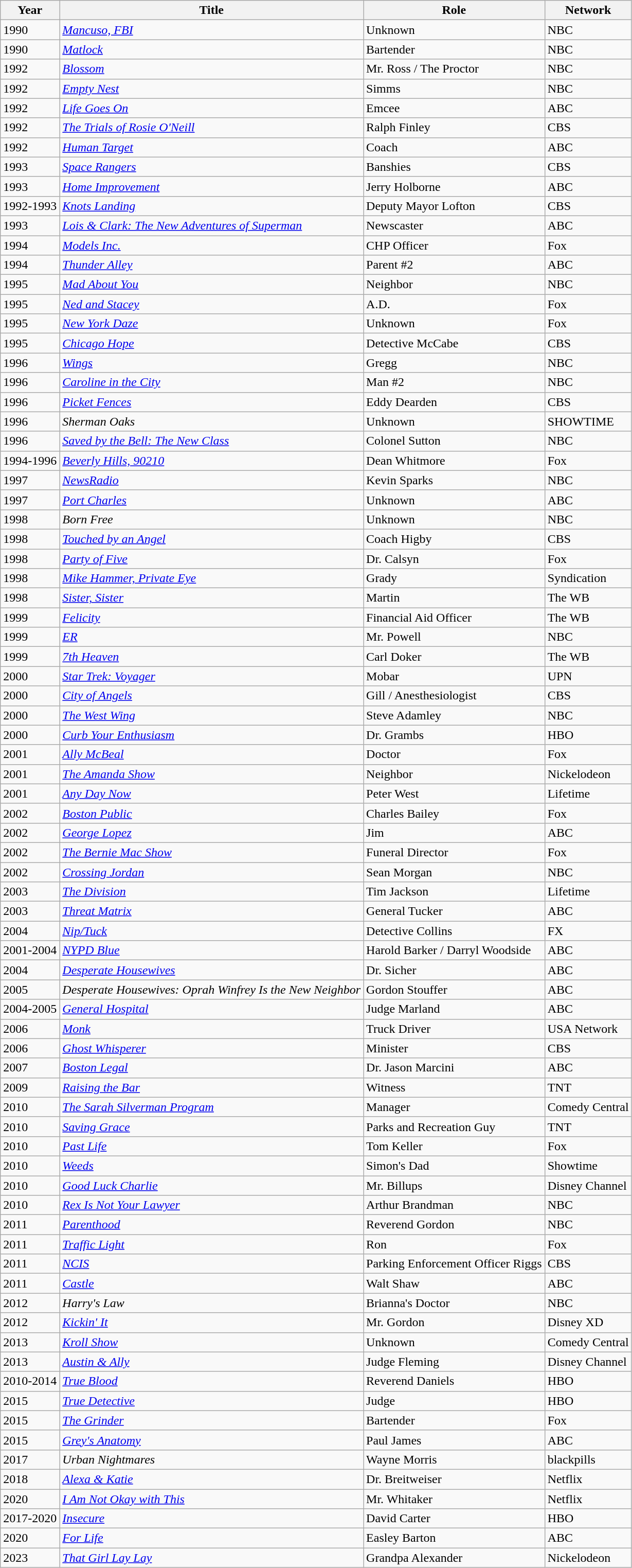<table class="wikitable">
<tr>
<th>Year</th>
<th>Title</th>
<th>Role</th>
<th>Network</th>
</tr>
<tr>
<td>1990</td>
<td><em><a href='#'>Mancuso, FBI</a></em></td>
<td>Unknown</td>
<td>NBC</td>
</tr>
<tr>
<td>1990</td>
<td><em><a href='#'>Matlock</a></em></td>
<td>Bartender</td>
<td>NBC</td>
</tr>
<tr>
<td>1992</td>
<td><em><a href='#'>Blossom</a></em></td>
<td>Mr. Ross / The Proctor</td>
<td>NBC</td>
</tr>
<tr>
<td>1992</td>
<td><em><a href='#'>Empty Nest</a></em></td>
<td>Simms</td>
<td>NBC</td>
</tr>
<tr>
<td>1992</td>
<td><em><a href='#'>Life Goes On</a></em></td>
<td>Emcee</td>
<td>ABC</td>
</tr>
<tr>
<td>1992</td>
<td><em><a href='#'>The Trials of Rosie O'Neill</a></em></td>
<td>Ralph Finley</td>
<td>CBS</td>
</tr>
<tr>
<td>1992</td>
<td><em><a href='#'>Human Target</a></em></td>
<td>Coach</td>
<td>ABC</td>
</tr>
<tr>
<td>1993</td>
<td><em><a href='#'>Space Rangers</a></em></td>
<td>Banshies</td>
<td>CBS</td>
</tr>
<tr>
<td>1993</td>
<td><em><a href='#'>Home Improvement</a></em></td>
<td>Jerry Holborne</td>
<td>ABC</td>
</tr>
<tr>
<td>1992-1993</td>
<td><em><a href='#'>Knots Landing</a></em></td>
<td>Deputy Mayor Lofton</td>
<td>CBS</td>
</tr>
<tr>
<td>1993</td>
<td><em><a href='#'>Lois & Clark: The New Adventures of Superman</a></em></td>
<td>Newscaster</td>
<td>ABC</td>
</tr>
<tr>
<td>1994</td>
<td><em><a href='#'>Models Inc.</a></em></td>
<td>CHP Officer</td>
<td>Fox</td>
</tr>
<tr>
<td>1994</td>
<td><em><a href='#'>Thunder Alley</a></em></td>
<td>Parent #2</td>
<td>ABC</td>
</tr>
<tr>
<td>1995</td>
<td><em><a href='#'>Mad About You</a></em></td>
<td>Neighbor</td>
<td>NBC</td>
</tr>
<tr>
<td>1995</td>
<td><em><a href='#'>Ned and Stacey</a></em></td>
<td>A.D.</td>
<td>Fox</td>
</tr>
<tr>
<td>1995</td>
<td><em><a href='#'>New York Daze</a></em></td>
<td>Unknown</td>
<td>Fox</td>
</tr>
<tr>
<td>1995</td>
<td><em><a href='#'>Chicago Hope</a></em></td>
<td>Detective McCabe</td>
<td>CBS</td>
</tr>
<tr>
<td>1996</td>
<td><em><a href='#'>Wings</a></em></td>
<td>Gregg</td>
<td>NBC</td>
</tr>
<tr>
<td>1996</td>
<td><em><a href='#'>Caroline in the City</a></em></td>
<td>Man #2</td>
<td>NBC</td>
</tr>
<tr>
<td>1996</td>
<td><em><a href='#'>Picket Fences</a></em></td>
<td>Eddy Dearden</td>
<td>CBS</td>
</tr>
<tr>
<td>1996</td>
<td><em>Sherman Oaks</em></td>
<td>Unknown</td>
<td>SHOWTIME</td>
</tr>
<tr>
<td>1996</td>
<td><em><a href='#'>Saved by the Bell: The New Class</a></em></td>
<td>Colonel Sutton</td>
<td>NBC</td>
</tr>
<tr>
<td>1994-1996</td>
<td><em><a href='#'>Beverly Hills, 90210</a></em></td>
<td>Dean Whitmore</td>
<td>Fox</td>
</tr>
<tr>
<td>1997</td>
<td><em><a href='#'>NewsRadio</a></em></td>
<td>Kevin Sparks</td>
<td>NBC</td>
</tr>
<tr>
<td>1997</td>
<td><em><a href='#'>Port Charles</a></em></td>
<td>Unknown</td>
<td>ABC</td>
</tr>
<tr>
<td>1998</td>
<td><em>Born Free</em></td>
<td>Unknown</td>
<td>NBC</td>
</tr>
<tr>
<td>1998</td>
<td><em><a href='#'>Touched by an Angel</a></em></td>
<td>Coach Higby</td>
<td>CBS</td>
</tr>
<tr>
<td>1998</td>
<td><em><a href='#'>Party of Five</a></em></td>
<td>Dr. Calsyn</td>
<td>Fox</td>
</tr>
<tr>
<td>1998</td>
<td><em><a href='#'>Mike Hammer, Private Eye</a></em></td>
<td>Grady</td>
<td>Syndication</td>
</tr>
<tr>
<td>1998</td>
<td><em><a href='#'>Sister, Sister</a></em></td>
<td>Martin</td>
<td>The WB</td>
</tr>
<tr>
<td>1999</td>
<td><em><a href='#'>Felicity</a></em></td>
<td>Financial Aid Officer</td>
<td>The WB</td>
</tr>
<tr>
<td>1999</td>
<td><em><a href='#'>ER</a></em></td>
<td>Mr. Powell</td>
<td>NBC</td>
</tr>
<tr>
<td>1999</td>
<td><em><a href='#'>7th Heaven</a></em></td>
<td>Carl Doker</td>
<td>The WB</td>
</tr>
<tr>
<td>2000</td>
<td><em><a href='#'>Star Trek: Voyager</a></em></td>
<td>Mobar</td>
<td>UPN</td>
</tr>
<tr>
<td>2000</td>
<td><em><a href='#'>City of Angels</a></em></td>
<td>Gill / Anesthesiologist</td>
<td>CBS</td>
</tr>
<tr>
<td>2000</td>
<td><em><a href='#'>The West Wing</a></em></td>
<td>Steve Adamley</td>
<td>NBC</td>
</tr>
<tr>
<td>2000</td>
<td><em><a href='#'>Curb Your Enthusiasm</a></em></td>
<td>Dr. Grambs</td>
<td>HBO</td>
</tr>
<tr>
<td>2001</td>
<td><em><a href='#'>Ally McBeal</a></em></td>
<td>Doctor</td>
<td>Fox</td>
</tr>
<tr>
<td>2001</td>
<td><em><a href='#'>The Amanda Show</a></em></td>
<td>Neighbor</td>
<td>Nickelodeon</td>
</tr>
<tr>
<td>2001</td>
<td><em><a href='#'>Any Day Now</a></em></td>
<td>Peter West</td>
<td>Lifetime</td>
</tr>
<tr>
<td>2002</td>
<td><em><a href='#'>Boston Public</a></em></td>
<td>Charles Bailey</td>
<td>Fox</td>
</tr>
<tr>
<td>2002</td>
<td><em><a href='#'>George Lopez</a></em></td>
<td>Jim</td>
<td>ABC</td>
</tr>
<tr>
<td>2002</td>
<td><em><a href='#'>The Bernie Mac Show</a></em></td>
<td>Funeral Director</td>
<td>Fox</td>
</tr>
<tr>
<td>2002</td>
<td><em><a href='#'>Crossing Jordan</a></em></td>
<td>Sean Morgan</td>
<td>NBC</td>
</tr>
<tr>
<td>2003</td>
<td><em><a href='#'>The Division</a></em></td>
<td>Tim Jackson</td>
<td>Lifetime</td>
</tr>
<tr>
<td>2003</td>
<td><em><a href='#'>Threat Matrix</a></em></td>
<td>General Tucker</td>
<td>ABC</td>
</tr>
<tr>
<td>2004</td>
<td><em><a href='#'>Nip/Tuck</a></em></td>
<td>Detective Collins</td>
<td>FX</td>
</tr>
<tr>
<td>2001-2004</td>
<td><em><a href='#'>NYPD Blue</a></em></td>
<td>Harold Barker / Darryl Woodside</td>
<td>ABC</td>
</tr>
<tr>
<td>2004</td>
<td><em><a href='#'>Desperate Housewives</a></em></td>
<td>Dr. Sicher</td>
<td>ABC</td>
</tr>
<tr>
<td>2005</td>
<td><em>Desperate Housewives: Oprah Winfrey Is the New Neighbor</em></td>
<td>Gordon Stouffer</td>
<td>ABC</td>
</tr>
<tr>
<td>2004-2005</td>
<td><em><a href='#'>General Hospital</a></em></td>
<td>Judge Marland</td>
<td>ABC</td>
</tr>
<tr>
<td>2006</td>
<td><em><a href='#'>Monk</a></em></td>
<td>Truck Driver</td>
<td>USA Network</td>
</tr>
<tr>
<td>2006</td>
<td><em><a href='#'>Ghost Whisperer</a></em></td>
<td>Minister</td>
<td>CBS</td>
</tr>
<tr>
<td>2007</td>
<td><em><a href='#'>Boston Legal</a></em></td>
<td>Dr. Jason Marcini</td>
<td>ABC</td>
</tr>
<tr>
<td>2009</td>
<td><em><a href='#'>Raising the Bar</a></em></td>
<td>Witness</td>
<td>TNT</td>
</tr>
<tr>
<td>2010</td>
<td><em><a href='#'>The Sarah Silverman Program</a></em></td>
<td>Manager</td>
<td>Comedy Central</td>
</tr>
<tr>
<td>2010</td>
<td><em><a href='#'>Saving Grace</a></em></td>
<td>Parks and Recreation Guy</td>
<td>TNT</td>
</tr>
<tr>
<td>2010</td>
<td><em><a href='#'>Past Life</a></em></td>
<td>Tom Keller</td>
<td>Fox</td>
</tr>
<tr>
<td>2010</td>
<td><em><a href='#'>Weeds</a></em></td>
<td>Simon's Dad</td>
<td>Showtime</td>
</tr>
<tr>
<td>2010</td>
<td><em><a href='#'>Good Luck Charlie</a></em></td>
<td>Mr. Billups</td>
<td>Disney Channel</td>
</tr>
<tr>
<td>2010</td>
<td><em><a href='#'>Rex Is Not Your Lawyer</a></em></td>
<td>Arthur Brandman</td>
<td>NBC</td>
</tr>
<tr>
<td>2011</td>
<td><em><a href='#'>Parenthood</a></em></td>
<td>Reverend Gordon</td>
<td>NBC</td>
</tr>
<tr>
<td>2011</td>
<td><em><a href='#'>Traffic Light</a></em></td>
<td>Ron</td>
<td>Fox</td>
</tr>
<tr>
<td>2011</td>
<td><em><a href='#'>NCIS</a></em></td>
<td>Parking Enforcement Officer Riggs</td>
<td>CBS</td>
</tr>
<tr>
<td>2011</td>
<td><em><a href='#'>Castle</a></em></td>
<td>Walt Shaw</td>
<td>ABC</td>
</tr>
<tr>
<td>2012</td>
<td><em>Harry's Law</em></td>
<td>Brianna's Doctor</td>
<td>NBC</td>
</tr>
<tr>
<td>2012</td>
<td><em><a href='#'>Kickin' It</a></em></td>
<td>Mr. Gordon</td>
<td>Disney XD</td>
</tr>
<tr>
<td>2013</td>
<td><em><a href='#'>Kroll Show</a></em></td>
<td>Unknown</td>
<td>Comedy Central</td>
</tr>
<tr>
<td>2013</td>
<td><em><a href='#'>Austin & Ally</a></em></td>
<td>Judge Fleming</td>
<td>Disney Channel</td>
</tr>
<tr>
<td>2010-2014</td>
<td><em><a href='#'>True Blood</a></em></td>
<td>Reverend Daniels</td>
<td>HBO</td>
</tr>
<tr>
<td>2015</td>
<td><em><a href='#'>True Detective</a></em></td>
<td>Judge</td>
<td>HBO</td>
</tr>
<tr>
<td>2015</td>
<td><em><a href='#'>The Grinder</a></em></td>
<td>Bartender</td>
<td>Fox</td>
</tr>
<tr>
<td>2015</td>
<td><em><a href='#'>Grey's Anatomy</a></em></td>
<td>Paul James</td>
<td>ABC</td>
</tr>
<tr>
<td>2017</td>
<td><em>Urban Nightmares</em></td>
<td>Wayne Morris</td>
<td>blackpills</td>
</tr>
<tr>
<td>2018</td>
<td><em><a href='#'>Alexa & Katie</a></em></td>
<td>Dr. Breitweiser</td>
<td>Netflix</td>
</tr>
<tr>
<td>2020</td>
<td><em><a href='#'>I Am Not Okay with This</a></em></td>
<td>Mr. Whitaker</td>
<td>Netflix</td>
</tr>
<tr>
<td>2017-2020</td>
<td><em><a href='#'>Insecure</a></em></td>
<td>David Carter</td>
<td>HBO</td>
</tr>
<tr>
<td>2020</td>
<td><em><a href='#'>For Life</a></em></td>
<td>Easley Barton</td>
<td>ABC</td>
</tr>
<tr>
<td>2023</td>
<td><a href='#'><em>That Girl Lay Lay</em></a></td>
<td>Grandpa Alexander</td>
<td>Nickelodeon</td>
</tr>
</table>
